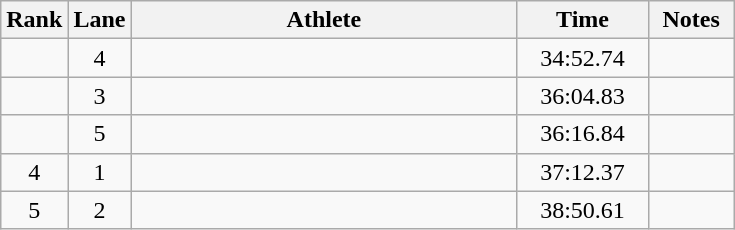<table class="wikitable sortable" style="text-align:center">
<tr>
<th width=10>Rank</th>
<th width=10>Lane</th>
<th width=250>Athlete</th>
<th width=80>Time</th>
<th width=50>Notes</th>
</tr>
<tr>
<td></td>
<td>4</td>
<td align=left></td>
<td>34:52.74</td>
<td></td>
</tr>
<tr>
<td></td>
<td>3</td>
<td align=left></td>
<td>36:04.83</td>
<td></td>
</tr>
<tr>
<td></td>
<td>5</td>
<td align=left></td>
<td>36:16.84</td>
<td></td>
</tr>
<tr>
<td>4</td>
<td>1</td>
<td align=left></td>
<td>37:12.37</td>
<td></td>
</tr>
<tr>
<td>5</td>
<td>2</td>
<td align=left></td>
<td>38:50.61</td>
<td></td>
</tr>
</table>
